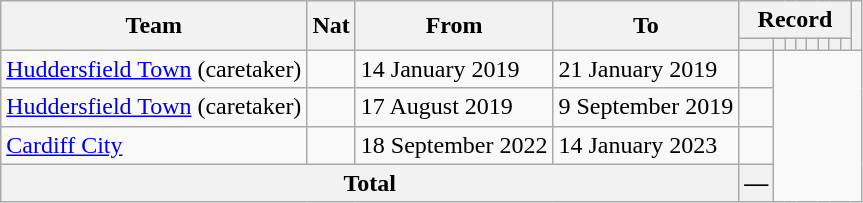<table class="wikitable" style="text-align: center;">
<tr>
<th rowspan="2">Team</th>
<th rowspan="2">Nat</th>
<th rowspan="2">From</th>
<th rowspan="2">To</th>
<th colspan="8">Record</th>
<th rowspan=2></th>
</tr>
<tr>
<th></th>
<th></th>
<th></th>
<th></th>
<th></th>
<th></th>
<th></th>
<th></th>
</tr>
<tr>
<td align=left><a href='#'>Huddersfield Town</a> (caretaker)</td>
<td></td>
<td align=left>14 January 2019</td>
<td align=left>21 January 2019<br></td>
<td></td>
</tr>
<tr>
<td align=left><a href='#'>Huddersfield Town</a> (caretaker)</td>
<td></td>
<td align=left>17 August 2019</td>
<td align=left>9 September 2019<br></td>
<td></td>
</tr>
<tr>
<td align=left><a href='#'>Cardiff City</a></td>
<td></td>
<td align=left>18 September 2022</td>
<td align=left>14 January 2023<br></td>
<td></td>
</tr>
<tr>
<th colspan=4>Total<br></th>
<th>—</th>
</tr>
</table>
